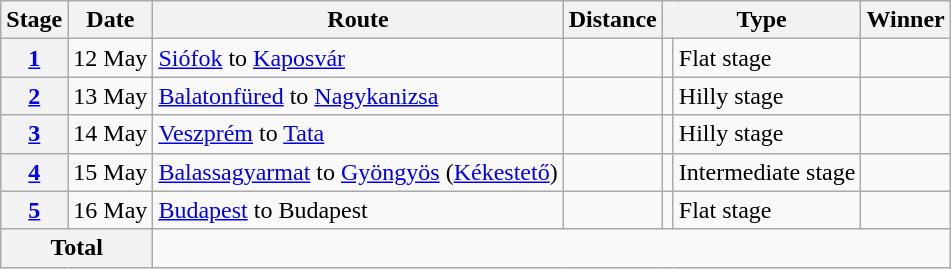<table class="wikitable">
<tr>
<th scope="col">Stage</th>
<th scope="col">Date</th>
<th scope="col">Route</th>
<th scope="col">Distance</th>
<th scope="col" colspan="2">Type</th>
<th scope="col">Winner</th>
</tr>
<tr>
<th scope="col"><a href='#'>1</a></th>
<td style="text-align:center;">12 May</td>
<td><a href='#'>Siófok</a> to <a href='#'>Kaposvár</a></td>
<td style="text-align:center;"></td>
<td></td>
<td>Flat stage</td>
<td></td>
</tr>
<tr>
<th scope="col"><a href='#'>2</a></th>
<td style="text-align:center;">13 May</td>
<td><a href='#'>Balatonfüred</a> to <a href='#'>Nagykanizsa</a></td>
<td style="text-align:center;"></td>
<td></td>
<td>Hilly stage</td>
<td></td>
</tr>
<tr>
<th scope="col"><a href='#'>3</a></th>
<td style="text-align:center;">14 May</td>
<td><a href='#'>Veszprém</a> to <a href='#'>Tata</a></td>
<td style="text-align:center;"></td>
<td></td>
<td>Hilly stage</td>
<td></td>
</tr>
<tr>
<th scope="col"><a href='#'>4</a></th>
<td style="text-align:center;">15 May</td>
<td><a href='#'>Balassagyarmat</a> to <a href='#'>Gyöngyös</a> (<a href='#'>Kékestető</a>)</td>
<td style="text-align:center;"></td>
<td></td>
<td>Intermediate stage</td>
<td></td>
</tr>
<tr>
<th scope="col"><a href='#'>5</a></th>
<td style="text-align:center;">16 May</td>
<td><a href='#'>Budapest</a> to Budapest</td>
<td style="text-align:center;"></td>
<td></td>
<td>Flat stage</td>
<td></td>
</tr>
<tr>
<th colspan="2">Total</th>
<td colspan="5" style="text-align:center"></td>
</tr>
</table>
